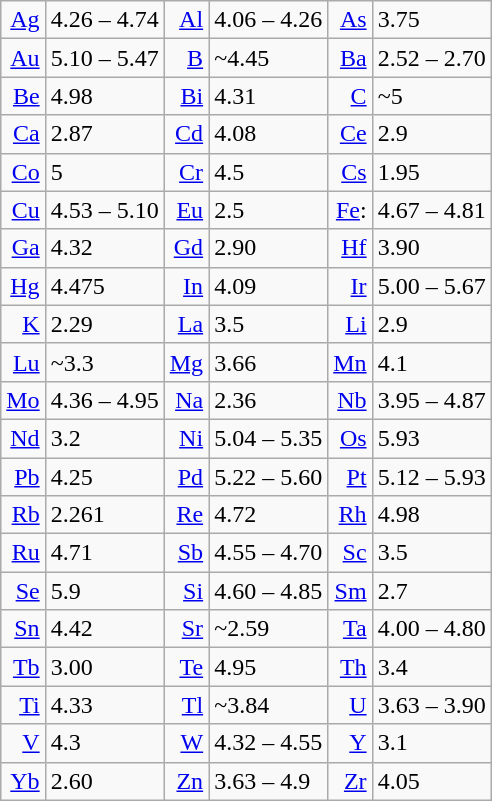<table class="wikitable" reference>
<tr>
<td align="right"><a href='#'>Ag</a></td>
<td>4.26 – 4.74</td>
<td align="right"><a href='#'>Al</a></td>
<td>4.06 – 4.26</td>
<td align="right"><a href='#'>As</a></td>
<td>3.75</td>
</tr>
<tr>
<td align="right"><a href='#'>Au</a></td>
<td>5.10 – 5.47</td>
<td align="right"><a href='#'>B</a></td>
<td>~4.45</td>
<td align="right"><a href='#'>Ba</a></td>
<td>2.52 – 2.70</td>
</tr>
<tr>
<td align="right"><a href='#'>Be</a></td>
<td>4.98</td>
<td align="right"><a href='#'>Bi</a></td>
<td>4.31</td>
<td align="right"><a href='#'>C</a></td>
<td>~5</td>
</tr>
<tr>
<td align="right"><a href='#'>Ca</a></td>
<td>2.87</td>
<td align="right"><a href='#'>Cd</a></td>
<td>4.08</td>
<td align="right"><a href='#'>Ce</a></td>
<td>2.9</td>
</tr>
<tr>
<td align="right"><a href='#'>Co</a></td>
<td>5</td>
<td align="right"><a href='#'>Cr</a></td>
<td>4.5</td>
<td align="right"><a href='#'>Cs</a></td>
<td>1.95</td>
</tr>
<tr>
<td align="right"><a href='#'>Cu</a></td>
<td>4.53 – 5.10</td>
<td align="right"><a href='#'>Eu</a></td>
<td>2.5</td>
<td align="right"><a href='#'>Fe</a>:</td>
<td>4.67 – 4.81</td>
</tr>
<tr>
<td align="right"><a href='#'>Ga</a></td>
<td>4.32</td>
<td align="right"><a href='#'>Gd</a></td>
<td>2.90</td>
<td align="right"><a href='#'>Hf</a></td>
<td>3.90</td>
</tr>
<tr>
<td align="right"><a href='#'>Hg</a></td>
<td>4.475</td>
<td align="right"><a href='#'>In</a></td>
<td>4.09</td>
<td align="right"><a href='#'>Ir</a></td>
<td>5.00 – 5.67</td>
</tr>
<tr>
<td align="right"><a href='#'>K</a></td>
<td>2.29</td>
<td align="right"><a href='#'>La</a></td>
<td>3.5</td>
<td align="right"><a href='#'>Li</a></td>
<td>2.9</td>
</tr>
<tr>
<td align="right"><a href='#'>Lu</a></td>
<td>~3.3</td>
<td align="right"><a href='#'>Mg</a></td>
<td>3.66</td>
<td align="right"><a href='#'>Mn</a></td>
<td>4.1</td>
</tr>
<tr>
<td align="right"><a href='#'>Mo</a></td>
<td>4.36 – 4.95</td>
<td align="right"><a href='#'>Na</a></td>
<td>2.36</td>
<td align="right"><a href='#'>Nb</a></td>
<td>3.95 – 4.87</td>
</tr>
<tr>
<td align="right"><a href='#'>Nd</a></td>
<td>3.2</td>
<td align="right"><a href='#'>Ni</a></td>
<td>5.04 – 5.35</td>
<td align="right"><a href='#'>Os</a></td>
<td>5.93</td>
</tr>
<tr>
<td align="right"><a href='#'>Pb</a></td>
<td>4.25</td>
<td align="right"><a href='#'>Pd</a></td>
<td>5.22 – 5.60</td>
<td align="right"><a href='#'>Pt</a></td>
<td>5.12 – 5.93</td>
</tr>
<tr>
<td align="right"><a href='#'>Rb</a></td>
<td>2.261</td>
<td align="right"><a href='#'>Re</a></td>
<td>4.72</td>
<td align="right"><a href='#'>Rh</a></td>
<td>4.98</td>
</tr>
<tr>
<td align="right"><a href='#'>Ru</a></td>
<td>4.71</td>
<td align="right"><a href='#'>Sb</a></td>
<td>4.55 – 4.70</td>
<td align="right"><a href='#'>Sc</a></td>
<td>3.5</td>
</tr>
<tr>
<td align="right"><a href='#'>Se</a></td>
<td>5.9</td>
<td align="right"><a href='#'>Si</a></td>
<td>4.60 – 4.85</td>
<td align="right"><a href='#'>Sm</a></td>
<td>2.7</td>
</tr>
<tr>
<td align="right"><a href='#'>Sn</a></td>
<td>4.42</td>
<td align="right"><a href='#'>Sr</a></td>
<td>~2.59</td>
<td align="right"><a href='#'>Ta</a></td>
<td>4.00 – 4.80</td>
</tr>
<tr>
<td align="right"><a href='#'>Tb</a></td>
<td>3.00</td>
<td align="right"><a href='#'>Te</a></td>
<td>4.95</td>
<td align="right"><a href='#'>Th</a></td>
<td>3.4</td>
</tr>
<tr>
<td align="right"><a href='#'>Ti</a></td>
<td>4.33</td>
<td align="right"><a href='#'>Tl</a></td>
<td>~3.84</td>
<td align="right"><a href='#'>U</a></td>
<td>3.63 – 3.90</td>
</tr>
<tr>
<td align="right"><a href='#'>V</a></td>
<td>4.3</td>
<td align="right"><a href='#'>W</a></td>
<td>4.32 – 4.55</td>
<td align="right"><a href='#'>Y</a></td>
<td>3.1</td>
</tr>
<tr>
<td align="right"><a href='#'>Yb</a></td>
<td>2.60</td>
<td align="right"><a href='#'>Zn</a></td>
<td>3.63 – 4.9</td>
<td align="right"><a href='#'>Zr</a></td>
<td>4.05</td>
</tr>
</table>
